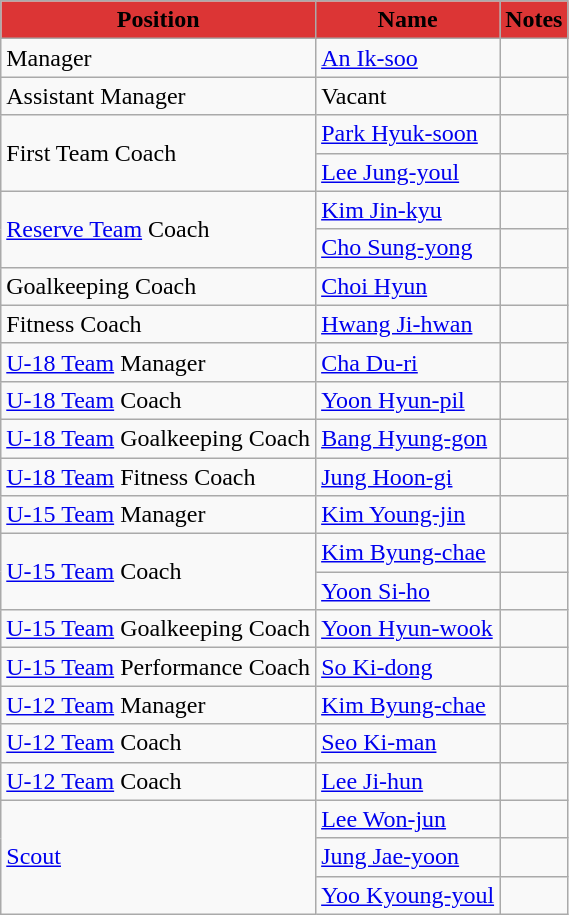<table class="wikitable">
<tr>
<th style="color:#000000; background:#DC3535;">Position</th>
<th style="color:#000000; background:#DC3535;">Name</th>
<th style="color:#000000; background:#DC3535;">Notes</th>
</tr>
<tr>
<td>Manager</td>
<td> <a href='#'>An Ik-soo</a></td>
<td></td>
</tr>
<tr>
<td>Assistant Manager</td>
<td> Vacant</td>
<td></td>
</tr>
<tr>
<td rowspan="2">First Team Coach</td>
<td> <a href='#'>Park Hyuk-soon</a></td>
<td></td>
</tr>
<tr>
<td> <a href='#'>Lee Jung-youl</a></td>
<td></td>
</tr>
<tr>
<td rowspan="2"><a href='#'>Reserve Team</a> Coach</td>
<td> <a href='#'>Kim Jin-kyu</a></td>
<td></td>
</tr>
<tr>
<td> <a href='#'>Cho Sung-yong</a></td>
<td></td>
</tr>
<tr>
<td>Goalkeeping Coach</td>
<td> <a href='#'>Choi Hyun</a></td>
<td></td>
</tr>
<tr>
<td>Fitness Coach</td>
<td> <a href='#'>Hwang Ji-hwan</a></td>
<td></td>
</tr>
<tr>
<td><a href='#'>U-18 Team</a> Manager</td>
<td> <a href='#'>Cha Du-ri</a></td>
<td></td>
</tr>
<tr>
<td><a href='#'>U-18 Team</a> Coach</td>
<td> <a href='#'>Yoon Hyun-pil</a></td>
<td></td>
</tr>
<tr>
<td><a href='#'>U-18 Team</a> Goalkeeping Coach</td>
<td> <a href='#'>Bang Hyung-gon</a></td>
<td></td>
</tr>
<tr>
<td><a href='#'>U-18 Team</a> Fitness Coach</td>
<td> <a href='#'>Jung Hoon-gi</a></td>
<td></td>
</tr>
<tr>
<td><a href='#'>U-15 Team</a> Manager</td>
<td> <a href='#'>Kim Young-jin</a></td>
<td></td>
</tr>
<tr>
<td rowspan="2"><a href='#'>U-15 Team</a> Coach</td>
<td> <a href='#'>Kim Byung-chae</a></td>
<td></td>
</tr>
<tr>
<td> <a href='#'>Yoon Si-ho</a></td>
<td></td>
</tr>
<tr>
<td><a href='#'>U-15 Team</a> Goalkeeping Coach</td>
<td> <a href='#'>Yoon Hyun-wook</a></td>
<td></td>
</tr>
<tr>
<td><a href='#'>U-15 Team</a> Performance Coach</td>
<td> <a href='#'>So Ki-dong</a></td>
<td></td>
</tr>
<tr>
<td><a href='#'>U-12 Team</a> Manager</td>
<td> <a href='#'>Kim Byung-chae</a></td>
<td></td>
</tr>
<tr>
<td><a href='#'>U-12 Team</a> Coach</td>
<td> <a href='#'>Seo Ki-man</a></td>
<td></td>
</tr>
<tr>
<td><a href='#'>U-12 Team</a> Coach</td>
<td> <a href='#'>Lee Ji-hun</a></td>
<td></td>
</tr>
<tr>
<td rowspan="3"><a href='#'>Scout</a></td>
<td> <a href='#'>Lee Won-jun</a></td>
<td></td>
</tr>
<tr>
<td> <a href='#'>Jung Jae-yoon</a></td>
<td></td>
</tr>
<tr>
<td> <a href='#'>Yoo Kyoung-youl</a></td>
<td></td>
</tr>
</table>
